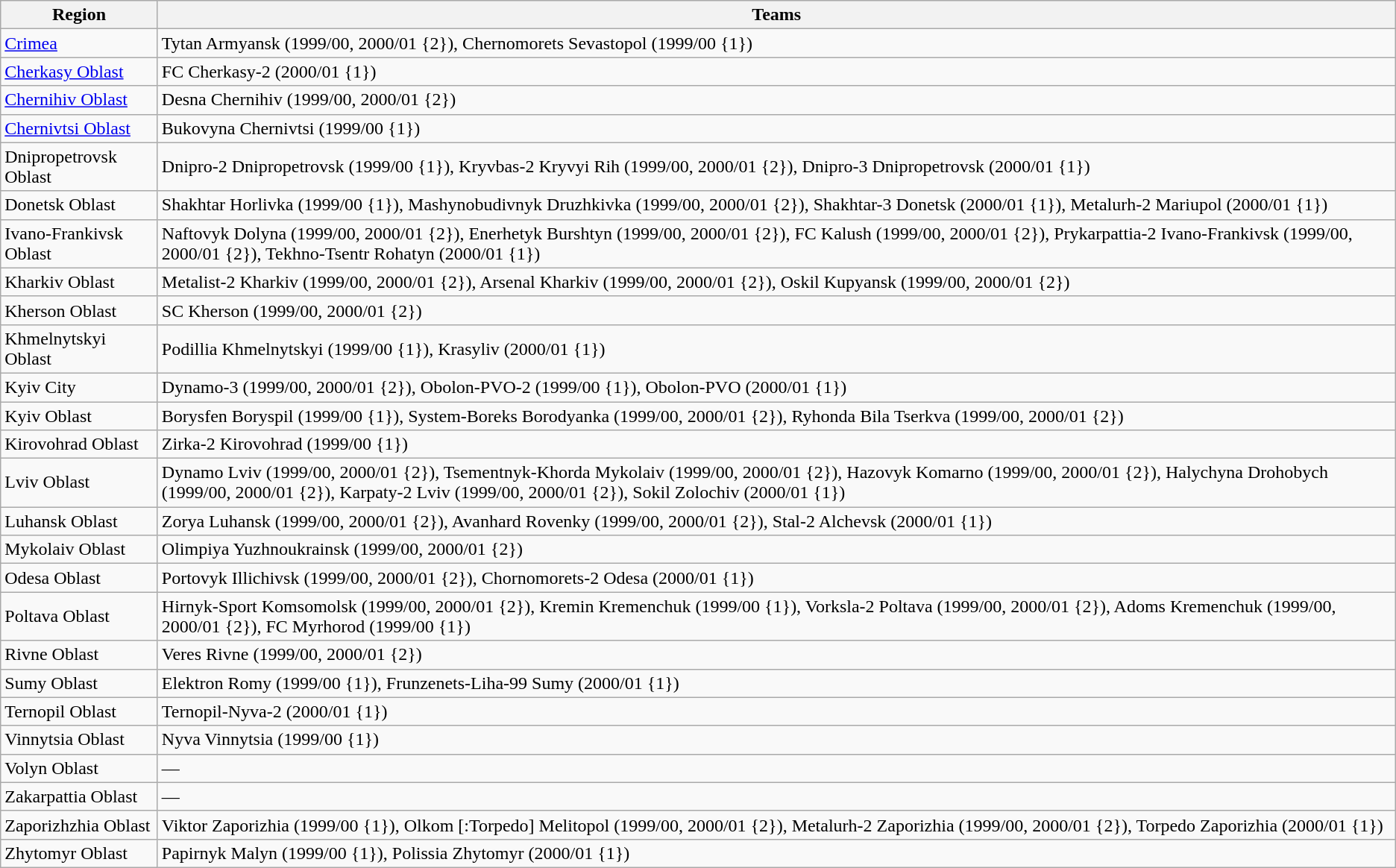<table class="wikitable mw-collapsible mw-collapsed">
<tr>
<th>Region</th>
<th>Teams</th>
</tr>
<tr>
<td><a href='#'>Crimea</a></td>
<td>Tytan Armyansk (1999/00, 2000/01 {2}), Chernomorets Sevastopol (1999/00 {1})</td>
</tr>
<tr>
<td><a href='#'>Cherkasy Oblast</a></td>
<td>FC Cherkasy-2 (2000/01 {1})</td>
</tr>
<tr>
<td><a href='#'>Chernihiv Oblast</a></td>
<td>Desna Chernihiv (1999/00, 2000/01 {2})</td>
</tr>
<tr>
<td><a href='#'>Chernivtsi Oblast</a></td>
<td>Bukovyna Chernivtsi (1999/00 {1})</td>
</tr>
<tr>
<td>Dnipropetrovsk Oblast</td>
<td>Dnipro-2 Dnipropetrovsk (1999/00 {1}), Kryvbas-2 Kryvyi Rih (1999/00, 2000/01 {2}), Dnipro-3 Dnipropetrovsk (2000/01 {1})</td>
</tr>
<tr>
<td>Donetsk Oblast</td>
<td>Shakhtar Horlivka (1999/00 {1}), Mashynobudivnyk Druzhkivka (1999/00, 2000/01 {2}), Shakhtar-3 Donetsk (2000/01 {1}), Metalurh-2 Mariupol (2000/01 {1})</td>
</tr>
<tr>
<td>Ivano-Frankivsk Oblast</td>
<td>Naftovyk Dolyna (1999/00, 2000/01 {2}), Enerhetyk Burshtyn (1999/00, 2000/01 {2}), FC Kalush (1999/00, 2000/01 {2}), Prykarpattia-2 Ivano-Frankivsk (1999/00, 2000/01 {2}), Tekhno-Tsentr Rohatyn (2000/01 {1})</td>
</tr>
<tr>
<td>Kharkiv Oblast</td>
<td>Metalist-2 Kharkiv (1999/00, 2000/01 {2}), Arsenal Kharkiv (1999/00, 2000/01 {2}), Oskil Kupyansk (1999/00, 2000/01 {2})</td>
</tr>
<tr>
<td>Kherson Oblast</td>
<td>SC Kherson (1999/00, 2000/01 {2})</td>
</tr>
<tr>
<td>Khmelnytskyi Oblast</td>
<td>Podillia Khmelnytskyi (1999/00 {1}), Krasyliv (2000/01 {1})</td>
</tr>
<tr>
<td>Kyiv City</td>
<td>Dynamo-3 (1999/00, 2000/01 {2}), Obolon-PVO-2 (1999/00 {1}), Obolon-PVO (2000/01 {1})</td>
</tr>
<tr>
<td>Kyiv Oblast</td>
<td>Borysfen Boryspil (1999/00 {1}), System-Boreks Borodyanka (1999/00, 2000/01 {2}), Ryhonda Bila Tserkva (1999/00, 2000/01 {2})</td>
</tr>
<tr>
<td>Kirovohrad Oblast</td>
<td>Zirka-2 Kirovohrad (1999/00 {1})</td>
</tr>
<tr>
<td>Lviv Oblast</td>
<td>Dynamo Lviv (1999/00, 2000/01 {2}), Tsementnyk-Khorda Mykolaiv (1999/00, 2000/01 {2}), Hazovyk Komarno (1999/00, 2000/01 {2}), Halychyna Drohobych (1999/00, 2000/01 {2}), Karpaty-2 Lviv (1999/00, 2000/01 {2}), Sokil Zolochiv (2000/01 {1})</td>
</tr>
<tr>
<td>Luhansk Oblast</td>
<td>Zorya Luhansk (1999/00, 2000/01 {2}), Avanhard Rovenky (1999/00, 2000/01 {2}), Stal-2 Alchevsk (2000/01 {1})</td>
</tr>
<tr>
<td>Mykolaiv Oblast</td>
<td>Olimpiya Yuzhnoukrainsk (1999/00, 2000/01 {2})</td>
</tr>
<tr>
<td>Odesa Oblast</td>
<td>Portovyk Illichivsk (1999/00, 2000/01 {2}), Chornomorets-2 Odesa (2000/01 {1})</td>
</tr>
<tr>
<td>Poltava Oblast</td>
<td>Hirnyk-Sport Komsomolsk (1999/00, 2000/01 {2}), Kremin Kremenchuk (1999/00 {1}), Vorksla-2 Poltava (1999/00, 2000/01 {2}), Adoms Kremenchuk (1999/00, 2000/01 {2}), FC Myrhorod (1999/00 {1})</td>
</tr>
<tr>
<td>Rivne Oblast</td>
<td>Veres Rivne (1999/00, 2000/01 {2})</td>
</tr>
<tr>
<td>Sumy Oblast</td>
<td>Elektron Romy (1999/00 {1}), Frunzenets-Liha-99 Sumy (2000/01 {1})</td>
</tr>
<tr>
<td>Ternopil Oblast</td>
<td>Ternopil-Nyva-2 (2000/01 {1})</td>
</tr>
<tr>
<td>Vinnytsia Oblast</td>
<td>Nyva Vinnytsia (1999/00 {1})</td>
</tr>
<tr>
<td>Volyn Oblast</td>
<td>—</td>
</tr>
<tr>
<td>Zakarpattia Oblast</td>
<td>—</td>
</tr>
<tr>
<td>Zaporizhzhia Oblast</td>
<td>Viktor Zaporizhia (1999/00 {1}), Olkom [:Torpedo] Melitopol (1999/00, 2000/01 {2}), Metalurh-2 Zaporizhia (1999/00, 2000/01 {2}), Torpedo Zaporizhia (2000/01 {1})</td>
</tr>
<tr>
<td>Zhytomyr Oblast</td>
<td>Papirnyk Malyn (1999/00 {1}), Polissia Zhytomyr (2000/01 {1})</td>
</tr>
</table>
